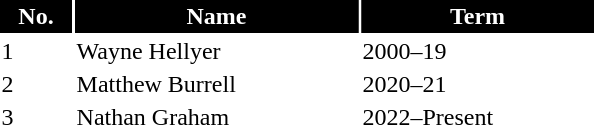<table class="toccolours" style="width:25em">
<tr>
<th style="background:#000000;color:white;border:#000000 1px solid">No.</th>
<th style="background:#000000;color:white;border:#000000 1px solid">Name</th>
<th style="background:#000000;color:white;border:#000000 1px solid">Term</th>
</tr>
<tr>
<td>1</td>
<td> Wayne Hellyer</td>
<td>2000–19</td>
</tr>
<tr>
<td>2</td>
<td> Matthew Burrell</td>
<td>2020–21</td>
</tr>
<tr>
<td>3</td>
<td> Nathan Graham</td>
<td>2022–Present</td>
</tr>
<tr>
</tr>
</table>
